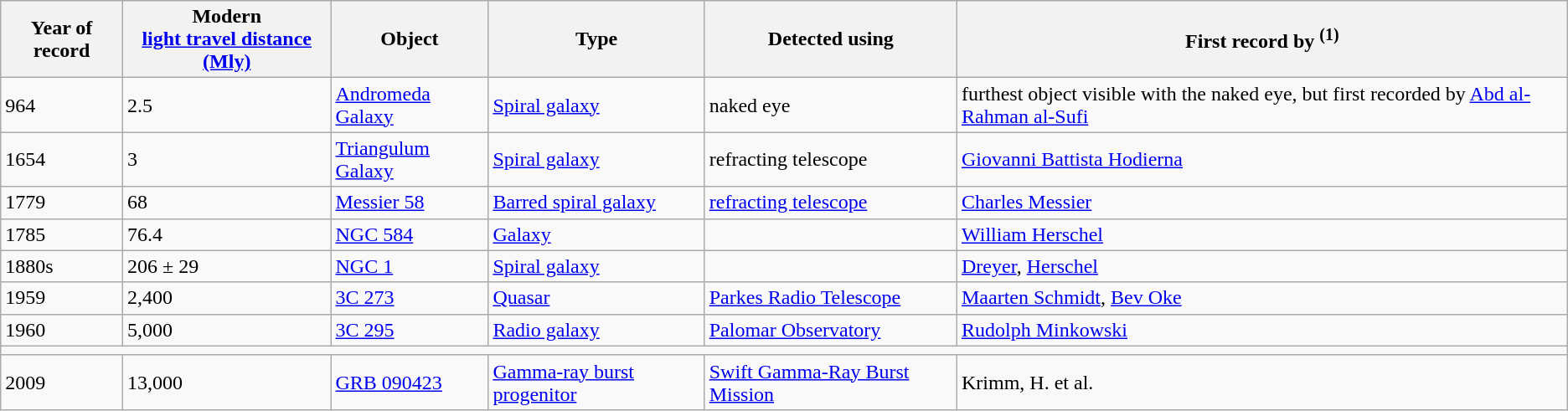<table class="wikitable sticky-header">
<tr>
<th>Year of record</th>
<th>Modern <br><a href='#'>light travel distance</a> <a href='#'>(Mly)</a></th>
<th>Object</th>
<th>Type</th>
<th>Detected using</th>
<th>First record by <sup>(1)</sup></th>
</tr>
<tr>
<td>964</td>
<td>2.5</td>
<td><a href='#'>Andromeda Galaxy</a></td>
<td><a href='#'>Spiral galaxy</a></td>
<td>naked eye</td>
<td>furthest object visible with the naked eye, but first recorded by <a href='#'>Abd al-Rahman al-Sufi</a></td>
</tr>
<tr>
<td>1654</td>
<td>3</td>
<td><a href='#'>Triangulum Galaxy</a></td>
<td><a href='#'>Spiral galaxy</a></td>
<td>refracting telescope</td>
<td><a href='#'>Giovanni Battista Hodierna</a></td>
</tr>
<tr>
<td>1779</td>
<td>68</td>
<td><a href='#'>Messier 58</a></td>
<td><a href='#'>Barred spiral galaxy</a></td>
<td><a href='#'>refracting telescope</a></td>
<td><a href='#'>Charles Messier</a></td>
</tr>
<tr>
<td>1785</td>
<td>76.4</td>
<td><a href='#'>NGC 584</a></td>
<td><a href='#'>Galaxy</a></td>
<td></td>
<td><a href='#'>William Herschel</a></td>
</tr>
<tr>
<td>1880s</td>
<td>206 ± 29</td>
<td><a href='#'>NGC 1</a></td>
<td><a href='#'>Spiral galaxy</a></td>
<td></td>
<td><a href='#'>Dreyer</a>, <a href='#'>Herschel</a></td>
</tr>
<tr>
<td>1959</td>
<td>2,400</td>
<td><a href='#'>3C 273</a></td>
<td><a href='#'>Quasar</a></td>
<td><a href='#'>Parkes Radio Telescope</a></td>
<td><a href='#'>Maarten Schmidt</a>, <a href='#'>Bev Oke</a></td>
</tr>
<tr>
<td>1960</td>
<td>5,000</td>
<td><a href='#'>3C 295</a></td>
<td><a href='#'>Radio galaxy</a></td>
<td><a href='#'>Palomar Observatory</a></td>
<td><a href='#'>Rudolph Minkowski</a></td>
</tr>
<tr>
<td colspan="6"></td>
</tr>
<tr>
<td>2009</td>
<td>13,000</td>
<td><a href='#'>GRB 090423</a></td>
<td><a href='#'>Gamma-ray burst progenitor</a></td>
<td><a href='#'>Swift Gamma-Ray Burst Mission</a></td>
<td>Krimm, H. et al.</td>
</tr>
</table>
